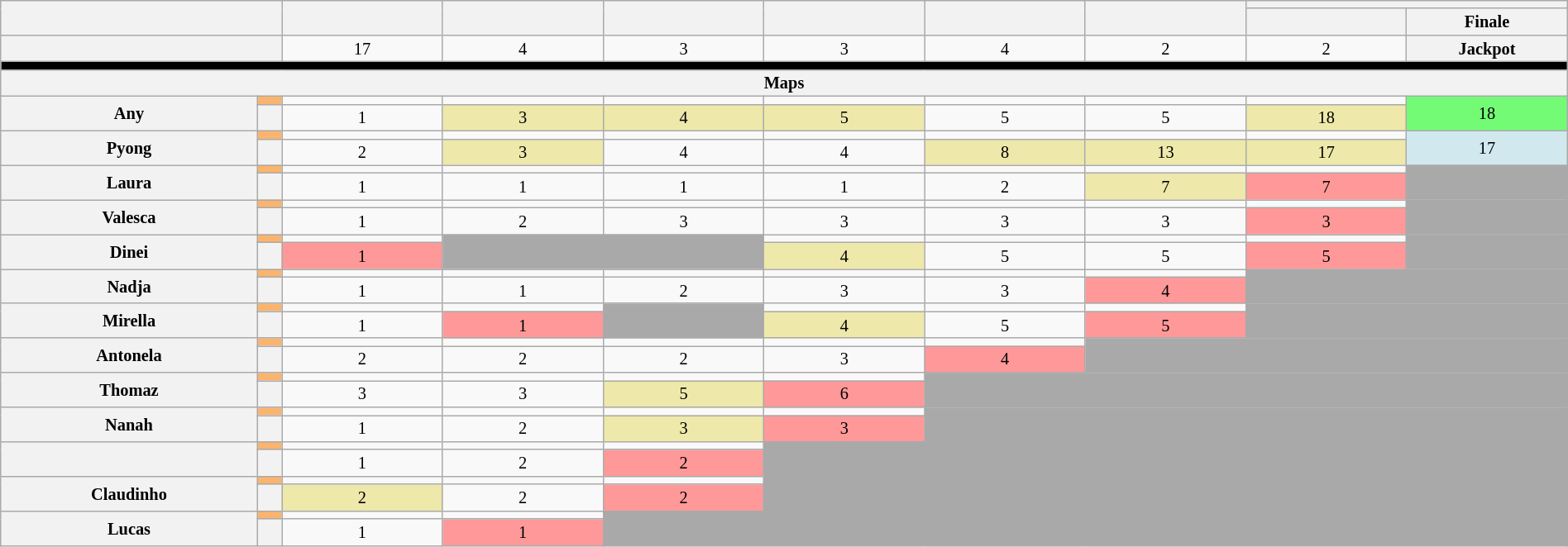<table class="wikitable" style="text-align:center; font-size:85%; width:100%; line-height:15px">
<tr>
<th rowspan=2 colspan=2 style="width:10.5%"></th>
<th rowspan=2 style="width:06.0%"></th>
<th rowspan=2 style="width:06.0%"></th>
<th rowspan=2 style="width:06.0%"></th>
<th rowspan=2 style="width:06.0%"></th>
<th rowspan=2 style="width:06.0%"></th>
<th rowspan=2 style="width:06.0%"></th>
<th colspan=2 style="width:06.0%"></th>
</tr>
<tr>
<th style="width:06.0%"></th>
<th style="width:06.0%">Finale</th>
</tr>
<tr>
<th colspan=2></th>
<td>17</td>
<td>4</td>
<td>3</td>
<td>3</td>
<td>4</td>
<td>2</td>
<td>2</td>
<th>Jackpot</th>
</tr>
<tr>
<td bgcolor=000000 colspan=10></td>
</tr>
<tr>
<th colspan=10>Maps</th>
</tr>
<tr>
<th rowspan=2>Any</th>
<td bgcolor=FBB46E></td>
<td></td>
<td></td>
<td></td>
<td></td>
<td></td>
<td></td>
<td></td>
<td rowspan=2 bgcolor=73FB76>18</td>
</tr>
<tr>
<th></th>
<td>1</td>
<td bgcolor=EEE8AA>3</td>
<td bgcolor=EEE8AA>4</td>
<td bgcolor=EEE8AA>5</td>
<td>5</td>
<td>5</td>
<td bgcolor=EEE8AA>18</td>
</tr>
<tr>
<th rowspan=2>Pyong</th>
<td bgcolor=FBB46E></td>
<td></td>
<td></td>
<td></td>
<td></td>
<td></td>
<td></td>
<td></td>
<td rowspan=2 bgcolor=D1E8EF>17</td>
</tr>
<tr>
<th></th>
<td>2</td>
<td bgcolor=EEE8AA>3</td>
<td>4</td>
<td>4</td>
<td bgcolor=EEE8AA>8</td>
<td bgcolor=EEE8AA>13</td>
<td bgcolor=EEE8AA>17</td>
</tr>
<tr>
<th rowspan=2>Laura</th>
<td bgcolor=FBB46E></td>
<td></td>
<td></td>
<td></td>
<td></td>
<td></td>
<td></td>
<td></td>
<td colspan=1 rowspan=2 bgcolor=A9A9A9></td>
</tr>
<tr>
<th></th>
<td>1</td>
<td>1</td>
<td>1</td>
<td>1</td>
<td>2</td>
<td bgcolor=EEE8AA>7</td>
<td bgcolor=FF9999>7</td>
</tr>
<tr>
<th rowspan=2>Valesca</th>
<td bgcolor=FBB46E></td>
<td></td>
<td></td>
<td></td>
<td></td>
<td></td>
<td></td>
<td></td>
<td colspan=1 rowspan=2 bgcolor=A9A9A9></td>
</tr>
<tr>
<th></th>
<td>1</td>
<td>2</td>
<td>3</td>
<td>3</td>
<td>3</td>
<td>3</td>
<td bgcolor=FF9999>3</td>
</tr>
<tr>
<th rowspan=2>Dinei</th>
<td bgcolor=FBB46E></td>
<td></td>
<td colspan=2 rowspan=2 bgcolor=A9A9A9></td>
<td></td>
<td></td>
<td></td>
<td></td>
<td colspan=1 rowspan=2 bgcolor=A9A9A9></td>
</tr>
<tr>
<th></th>
<td bgcolor=FF9999>1</td>
<td bgcolor=EEE8AA>4</td>
<td>5</td>
<td>5</td>
<td bgcolor=FF9999>5</td>
</tr>
<tr>
<th rowspan=2>Nadja</th>
<td bgcolor=FBB46E></td>
<td></td>
<td></td>
<td></td>
<td></td>
<td></td>
<td></td>
<td colspan=2 rowspan=2 bgcolor=A9A9A9></td>
</tr>
<tr>
<th></th>
<td>1</td>
<td>1</td>
<td>2</td>
<td>3</td>
<td>3</td>
<td bgcolor=FF9999>4</td>
</tr>
<tr>
<th rowspan=2>Mirella</th>
<td bgcolor=FBB46E></td>
<td></td>
<td></td>
<td colspan=1 rowspan=2 bgcolor=A9A9A9></td>
<td></td>
<td></td>
<td></td>
<td colspan=2 rowspan=2 bgcolor=A9A9A9></td>
</tr>
<tr>
<th></th>
<td>1</td>
<td bgcolor=FF9999>1</td>
<td bgcolor=EEE8AA>4</td>
<td>5</td>
<td bgcolor=FF9999>5</td>
</tr>
<tr>
<th rowspan=2>Antonela</th>
<td bgcolor=FBB46E></td>
<td></td>
<td></td>
<td></td>
<td></td>
<td></td>
<td colspan=3 rowspan=2 bgcolor=A9A9A9></td>
</tr>
<tr>
<th></th>
<td>2</td>
<td>2</td>
<td>2</td>
<td>3</td>
<td bgcolor=FF9999>4</td>
</tr>
<tr>
<th rowspan=2>Thomaz</th>
<td bgcolor=FBB46E></td>
<td></td>
<td></td>
<td></td>
<td></td>
<td colspan=4 rowspan=2 bgcolor=A9A9A9></td>
</tr>
<tr>
<th></th>
<td>3</td>
<td>3</td>
<td bgcolor=EEE8AA>5</td>
<td bgcolor=FF9999>6</td>
</tr>
<tr>
<th rowspan=2>Nanah</th>
<td bgcolor=FBB46E></td>
<td></td>
<td></td>
<td></td>
<td></td>
<td colspan=4 rowspan=2 bgcolor=A9A9A9></td>
</tr>
<tr>
<th></th>
<td>1</td>
<td>2</td>
<td bgcolor=EEE8AA>3</td>
<td bgcolor=FF9999>3</td>
</tr>
<tr>
<th rowspan=2></th>
<td bgcolor=FBB46E></td>
<td></td>
<td></td>
<td></td>
<td colspan=5 rowspan=2 bgcolor=A9A9A9></td>
</tr>
<tr>
<th></th>
<td>1</td>
<td>2</td>
<td bgcolor=FF9999>2</td>
</tr>
<tr>
<th rowspan=2>Claudinho</th>
<td bgcolor=FBB46E></td>
<td></td>
<td></td>
<td></td>
<td colspan=5 rowspan=2 bgcolor=A9A9A9></td>
</tr>
<tr>
<th></th>
<td bgcolor=EEE8AA>2</td>
<td>2</td>
<td bgcolor=FF9999>2</td>
</tr>
<tr>
<th rowspan=2>Lucas</th>
<td bgcolor=FBB46E></td>
<td></td>
<td></td>
<td colspan=6 rowspan=2 bgcolor=A9A9A9></td>
</tr>
<tr>
<th></th>
<td>1</td>
<td bgcolor=FF9999>1</td>
</tr>
</table>
